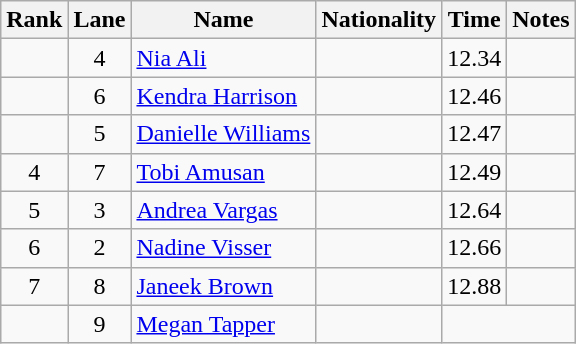<table class="wikitable sortable" style="text-align:center">
<tr>
<th>Rank</th>
<th>Lane</th>
<th>Name</th>
<th>Nationality</th>
<th>Time</th>
<th>Notes</th>
</tr>
<tr>
<td></td>
<td>4</td>
<td align=left><a href='#'>Nia Ali</a></td>
<td align=left></td>
<td>12.34</td>
<td></td>
</tr>
<tr>
<td></td>
<td>6</td>
<td align=left><a href='#'>Kendra Harrison</a></td>
<td align=left></td>
<td>12.46</td>
<td></td>
</tr>
<tr>
<td></td>
<td>5</td>
<td align=left><a href='#'>Danielle Williams</a></td>
<td align=left></td>
<td>12.47</td>
<td></td>
</tr>
<tr>
<td>4</td>
<td>7</td>
<td align=left><a href='#'>Tobi Amusan</a></td>
<td align=left></td>
<td>12.49</td>
<td></td>
</tr>
<tr>
<td>5</td>
<td>3</td>
<td align=left><a href='#'>Andrea Vargas</a></td>
<td align=left></td>
<td>12.64</td>
<td><strong></strong></td>
</tr>
<tr>
<td>6</td>
<td>2</td>
<td align=left><a href='#'>Nadine Visser</a></td>
<td align=left></td>
<td>12.66</td>
<td></td>
</tr>
<tr>
<td>7</td>
<td>8</td>
<td align=left><a href='#'>Janeek Brown</a></td>
<td align=left></td>
<td>12.88</td>
<td></td>
</tr>
<tr>
<td></td>
<td>9</td>
<td align=left><a href='#'>Megan Tapper</a></td>
<td align=left></td>
<td colspan=2></td>
</tr>
</table>
